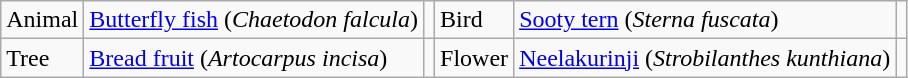<table class="wikitable" style="text-align:left;" style="font-size: 85%">
<tr>
<td>Animal</td>
<td><a href='#'>Butterfly fish</a> (<em>Chaetodon falcula</em>)</td>
<td></td>
<td>Bird</td>
<td><a href='#'>Sooty tern</a> (<em>Sterna fuscata</em>)</td>
<td></td>
</tr>
<tr>
<td>Tree</td>
<td><a href='#'>Bread fruit</a> (<em>Artocarpus incisa</em>)</td>
<td></td>
<td>Flower</td>
<td><a href='#'>Neelakurinji</a> (<em>Strobilanthes kunthiana</em>)</td>
<td></td>
</tr>
</table>
